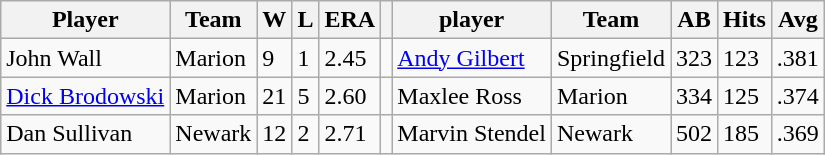<table class="wikitable">
<tr>
<th>Player</th>
<th>Team</th>
<th>W</th>
<th>L</th>
<th>ERA</th>
<th></th>
<th>player</th>
<th>Team</th>
<th>AB</th>
<th>Hits</th>
<th>Avg</th>
</tr>
<tr>
<td>John Wall</td>
<td>Marion</td>
<td>9</td>
<td>1</td>
<td>2.45</td>
<td></td>
<td><a href='#'>Andy Gilbert</a></td>
<td>Springfield</td>
<td>323</td>
<td>123</td>
<td>.381</td>
</tr>
<tr>
<td><a href='#'>Dick Brodowski</a></td>
<td>Marion</td>
<td>21</td>
<td>5</td>
<td>2.60</td>
<td></td>
<td>Maxlee Ross</td>
<td>Marion</td>
<td>334</td>
<td>125</td>
<td>.374</td>
</tr>
<tr>
<td>Dan Sullivan</td>
<td>Newark</td>
<td>12</td>
<td>2</td>
<td>2.71</td>
<td></td>
<td>Marvin Stendel</td>
<td>Newark</td>
<td>502</td>
<td>185</td>
<td>.369</td>
</tr>
</table>
